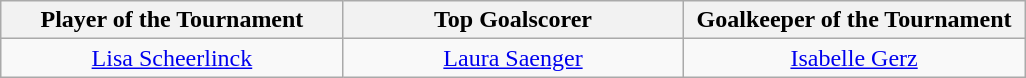<table class=wikitable style="text-align:center; margin:auto">
<tr>
<th style="width: 220px;">Player of the Tournament</th>
<th style="width: 220px;">Top Goalscorer</th>
<th style="width: 220px;">Goalkeeper of the Tournament</th>
</tr>
<tr>
<td> <a href='#'>Lisa Scheerlinck</a></td>
<td> <a href='#'>Laura Saenger</a></td>
<td> <a href='#'>Isabelle Gerz</a></td>
</tr>
</table>
